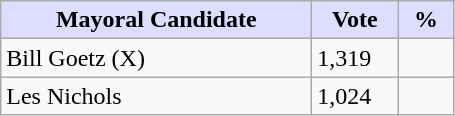<table class="wikitable">
<tr>
<th style="background:#ddf; width:200px;">Mayoral Candidate </th>
<th style="background:#ddf; width:50px;">Vote</th>
<th style="background:#ddf; width:30px;">%</th>
</tr>
<tr>
<td>Bill Goetz (X)</td>
<td>1,319</td>
<td></td>
</tr>
<tr>
<td>Les Nichols</td>
<td>1,024</td>
<td></td>
</tr>
</table>
